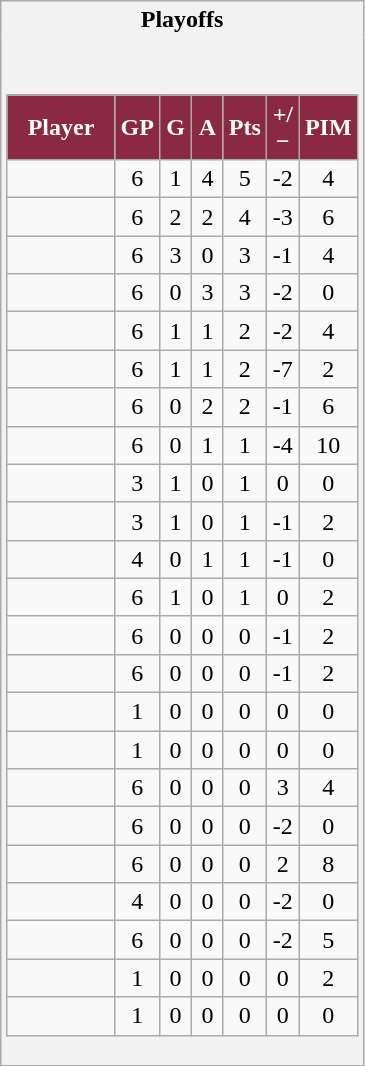<table class="wikitable" style="border: 1px solid #aaa;">
<tr>
<th style="border: 0;">Playoffs</th>
</tr>
<tr>
<td style="background: #f2f2f2; border: 0; text-align: center;"><br><table class="wikitable sortable" width="100%">
<tr align=center>
<th style="background:#8B2942; color: #FFFFFF;" width="40%">Player</th>
<th style="background:#8B2942; color: #FFFFFF;" width="10%">GP</th>
<th style="background:#8B2942; color: #FFFFFF;" width="10%">G</th>
<th style="background:#8B2942; color: #FFFFFF;" width="10%">A</th>
<th style="background:#8B2942; color: #FFFFFF;" width="10%">Pts</th>
<th style="background:#8B2942; color: #FFFFFF;" width="10%">+/−</th>
<th style="background:#8B2942; color: #FFFFFF;" width="10%">PIM</th>
</tr>
<tr align=center>
<td></td>
<td>6</td>
<td>1</td>
<td>4</td>
<td>5</td>
<td>-2</td>
<td>4</td>
</tr>
<tr align=center>
<td></td>
<td>6</td>
<td>2</td>
<td>2</td>
<td>4</td>
<td>-3</td>
<td>6</td>
</tr>
<tr align=center>
<td></td>
<td>6</td>
<td>3</td>
<td>0</td>
<td>3</td>
<td>-1</td>
<td>4</td>
</tr>
<tr align=center>
<td></td>
<td>6</td>
<td>0</td>
<td>3</td>
<td>3</td>
<td>-2</td>
<td>0</td>
</tr>
<tr align=center>
<td></td>
<td>6</td>
<td>1</td>
<td>1</td>
<td>2</td>
<td>-2</td>
<td>4</td>
</tr>
<tr align=center>
<td></td>
<td>6</td>
<td>1</td>
<td>1</td>
<td>2</td>
<td>-7</td>
<td>2</td>
</tr>
<tr align=center>
<td></td>
<td>6</td>
<td>0</td>
<td>2</td>
<td>2</td>
<td>-1</td>
<td>6</td>
</tr>
<tr align=center>
<td></td>
<td>6</td>
<td>0</td>
<td>1</td>
<td>1</td>
<td>-4</td>
<td>10</td>
</tr>
<tr align=center>
<td></td>
<td>3</td>
<td>1</td>
<td>0</td>
<td>1</td>
<td>0</td>
<td>0</td>
</tr>
<tr align=center>
<td></td>
<td>3</td>
<td>1</td>
<td>0</td>
<td>1</td>
<td>-1</td>
<td>2</td>
</tr>
<tr align=center>
<td></td>
<td>4</td>
<td>0</td>
<td>1</td>
<td>1</td>
<td>-1</td>
<td>0</td>
</tr>
<tr align=center>
<td></td>
<td>6</td>
<td>1</td>
<td>0</td>
<td>1</td>
<td>0</td>
<td>2</td>
</tr>
<tr align=center>
<td></td>
<td>6</td>
<td>0</td>
<td>0</td>
<td>0</td>
<td>-1</td>
<td>2</td>
</tr>
<tr align=center>
<td></td>
<td>6</td>
<td>0</td>
<td>0</td>
<td>0</td>
<td>-1</td>
<td>2</td>
</tr>
<tr align=center>
<td></td>
<td>1</td>
<td>0</td>
<td>0</td>
<td>0</td>
<td>0</td>
<td>0</td>
</tr>
<tr align=center>
<td></td>
<td>1</td>
<td>0</td>
<td>0</td>
<td>0</td>
<td>0</td>
<td>0</td>
</tr>
<tr align=center>
<td></td>
<td>6</td>
<td>0</td>
<td>0</td>
<td>0</td>
<td>3</td>
<td>4</td>
</tr>
<tr align=center>
<td></td>
<td>6</td>
<td>0</td>
<td>0</td>
<td>0</td>
<td>-2</td>
<td>0</td>
</tr>
<tr align=center>
<td></td>
<td>6</td>
<td>0</td>
<td>0</td>
<td>0</td>
<td>2</td>
<td>8</td>
</tr>
<tr align=center>
<td></td>
<td>4</td>
<td>0</td>
<td>0</td>
<td>0</td>
<td>-2</td>
<td>0</td>
</tr>
<tr align=center>
<td></td>
<td>6</td>
<td>0</td>
<td>0</td>
<td>0</td>
<td>-2</td>
<td>5</td>
</tr>
<tr align=center>
<td></td>
<td>1</td>
<td>0</td>
<td>0</td>
<td>0</td>
<td>0</td>
<td>2</td>
</tr>
<tr align=center>
<td></td>
<td>1</td>
<td>0</td>
<td>0</td>
<td>0</td>
<td>0</td>
<td>0</td>
</tr>
</table>
</td>
</tr>
</table>
